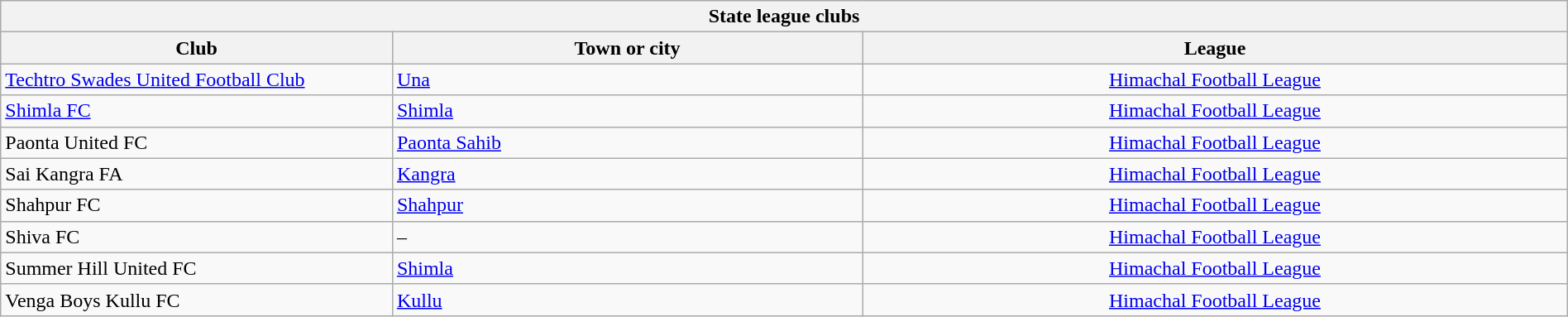<table class="wikitable sortable" width="100%">
<tr>
<th colspan="3">State league clubs</th>
</tr>
<tr>
<th !width="25%">Club</th>
<th width="30%">Town or city</th>
<th width="45%">League</th>
</tr>
<tr>
<td><a href='#'>Techtro Swades United Football Club</a></td>
<td><a href='#'>Una</a></td>
<td align="center"><a href='#'>Himachal Football League</a></td>
</tr>
<tr>
<td><a href='#'>Shimla FC</a></td>
<td><a href='#'>Shimla</a></td>
<td align="center"><a href='#'>Himachal Football League</a></td>
</tr>
<tr>
<td>Paonta United FC</td>
<td><a href='#'>Paonta Sahib</a></td>
<td align="center"><a href='#'>Himachal Football League</a></td>
</tr>
<tr>
<td>Sai Kangra FA</td>
<td><a href='#'>Kangra</a></td>
<td align="center"><a href='#'>Himachal Football League</a></td>
</tr>
<tr>
<td>Shahpur FC</td>
<td><a href='#'>Shahpur</a></td>
<td align="center"><a href='#'>Himachal Football League</a></td>
</tr>
<tr>
<td>Shiva FC</td>
<td>–</td>
<td align="center"><a href='#'>Himachal Football League</a></td>
</tr>
<tr>
<td>Summer Hill United FC</td>
<td><a href='#'>Shimla</a></td>
<td align="center"><a href='#'>Himachal Football League</a></td>
</tr>
<tr>
<td>Venga Boys Kullu FC</td>
<td><a href='#'>Kullu</a></td>
<td align="center"><a href='#'>Himachal Football League</a></td>
</tr>
</table>
